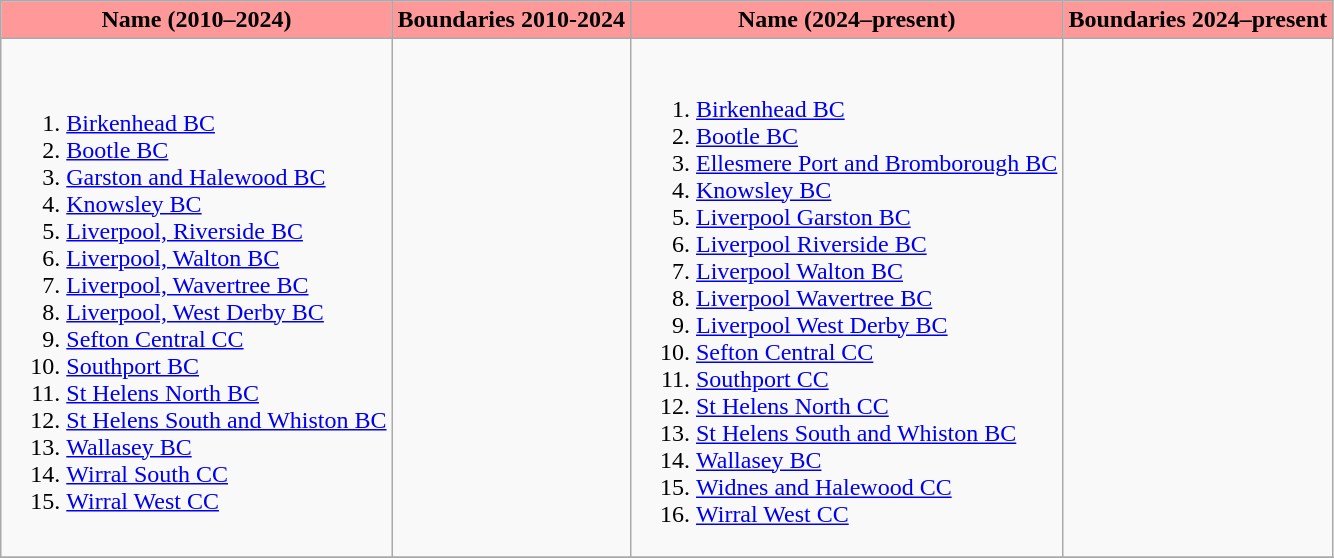<table class="wikitable">
<tr>
<th style="background-color:#ff9999">Name (2010–2024)</th>
<th style="background-color:#ff9999">Boundaries 2010-2024</th>
<th style="background-color:#ff9999">Name (2024–present)</th>
<th style="background-color:#ff9999">Boundaries 2024–present</th>
</tr>
<tr>
<td><br><ol><li><a href='#'>Birkenhead BC</a></li><li><a href='#'>Bootle BC</a></li><li><a href='#'>Garston and Halewood BC</a></li><li><a href='#'>Knowsley BC</a></li><li><a href='#'>Liverpool, Riverside BC</a></li><li><a href='#'>Liverpool, Walton BC</a></li><li><a href='#'>Liverpool, Wavertree BC</a></li><li><a href='#'>Liverpool, West Derby BC</a></li><li><a href='#'>Sefton Central CC</a></li><li><a href='#'>Southport BC</a></li><li><a href='#'>St Helens North BC</a></li><li><a href='#'>St Helens South and Whiston BC</a></li><li><a href='#'>Wallasey BC</a></li><li><a href='#'>Wirral South CC</a></li><li><a href='#'>Wirral West CC</a></li></ol></td>
<td></td>
<td><br><ol><li><a href='#'>Birkenhead BC</a></li><li><a href='#'>Bootle BC</a></li><li><a href='#'>Ellesmere Port and Bromborough BC</a></li><li><a href='#'>Knowsley BC</a></li><li><a href='#'>Liverpool Garston BC</a></li><li><a href='#'>Liverpool Riverside BC</a></li><li><a href='#'>Liverpool Walton BC</a></li><li><a href='#'>Liverpool Wavertree BC</a></li><li><a href='#'>Liverpool West Derby BC</a></li><li><a href='#'>Sefton Central CC</a></li><li><a href='#'>Southport CC</a></li><li><a href='#'>St Helens North CC</a></li><li><a href='#'>St Helens South and Whiston BC</a></li><li><a href='#'>Wallasey BC</a></li><li><a href='#'>Widnes and Halewood CC</a></li><li><a href='#'>Wirral West CC</a></li></ol></td>
<td></td>
</tr>
<tr>
</tr>
</table>
